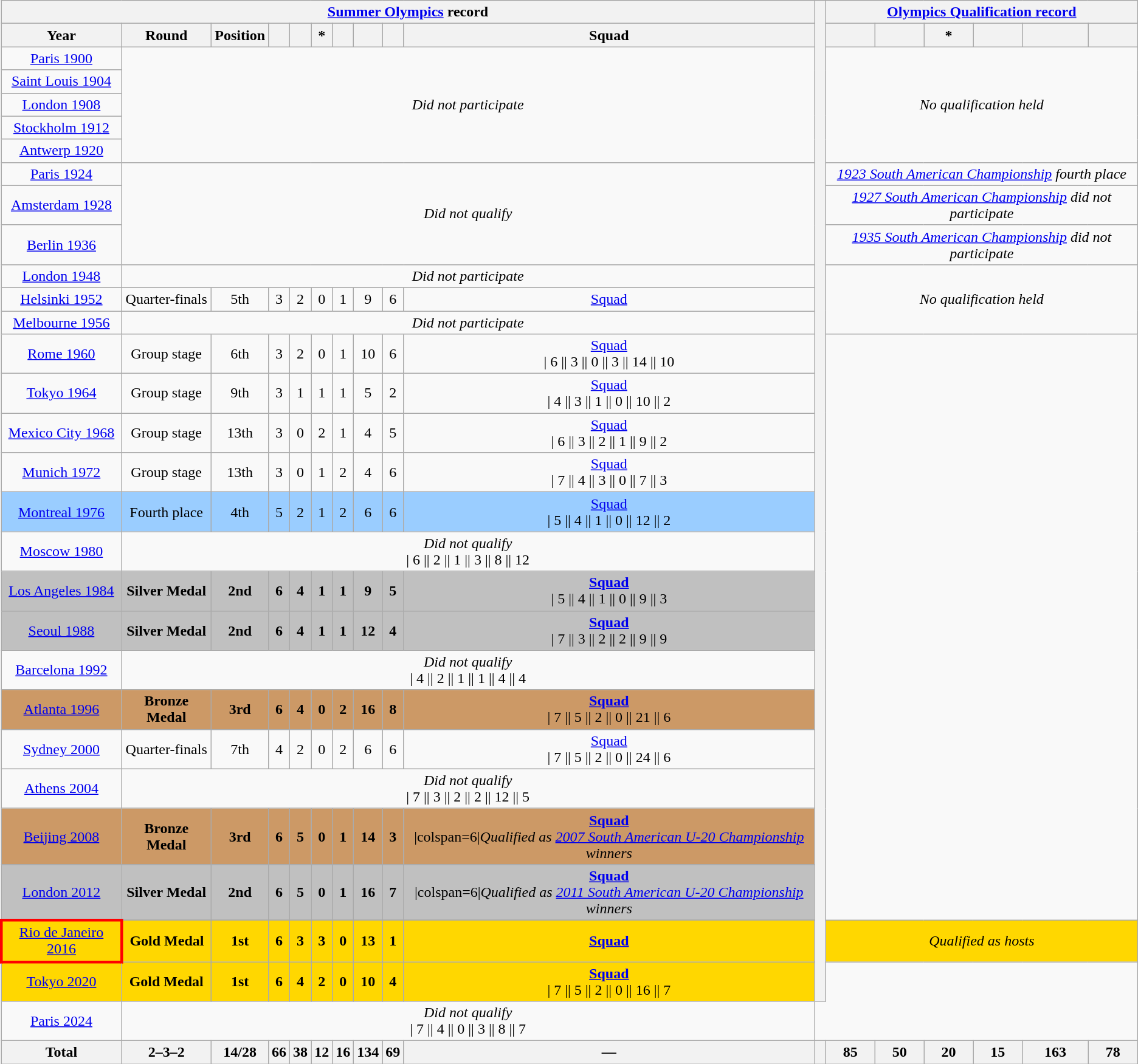<table class="wikitable" style="text-align: center;">
<tr>
<th colspan=10><a href='#'>Summer Olympics</a> record</th>
<th width=1% rowspan=30></th>
<th colspan=6><a href='#'>Olympics Qualification record</a></th>
</tr>
<tr>
<th>Year</th>
<th>Round</th>
<th>Position</th>
<th></th>
<th></th>
<th>*</th>
<th></th>
<th></th>
<th></th>
<th>Squad</th>
<th></th>
<th></th>
<th>*</th>
<th></th>
<th></th>
<th></th>
</tr>
<tr>
<td> <a href='#'>Paris 1900</a></td>
<td rowspan=5 colspan=9><em>Did not participate</em></td>
<td rowspan=5 colspan=7><em>No qualification held</em></td>
</tr>
<tr>
<td> <a href='#'>Saint Louis 1904</a></td>
</tr>
<tr>
<td> <a href='#'>London 1908</a></td>
</tr>
<tr>
<td> <a href='#'>Stockholm 1912</a></td>
</tr>
<tr>
<td> <a href='#'>Antwerp 1920</a></td>
</tr>
<tr>
<td> <a href='#'>Paris 1924</a></td>
<td rowspan=3 colspan=9><em>Did not qualify</em></td>
<td colspan=6><em><a href='#'>1923 South American Championship</a> fourth place</em></td>
</tr>
<tr>
<td> <a href='#'>Amsterdam 1928</a></td>
<td colspan=7><em><a href='#'>1927 South American Championship</a> did not participate</em></td>
</tr>
<tr>
<td> <a href='#'>Berlin 1936</a></td>
<td colspan=7><em><a href='#'>1935 South American Championship</a> did not participate</em></td>
</tr>
<tr>
<td> <a href='#'>London 1948</a></td>
<td colspan=9><em>Did not participate</em></td>
<td rowspan=3 colspan=6><em>No qualification held</em></td>
</tr>
<tr>
<td> <a href='#'>Helsinki 1952</a></td>
<td>Quarter-finals</td>
<td>5th</td>
<td>3</td>
<td>2</td>
<td>0</td>
<td>1</td>
<td>9</td>
<td>6</td>
<td><a href='#'>Squad</a></td>
</tr>
<tr>
<td> <a href='#'>Melbourne 1956</a></td>
<td colspan=9><em>Did not participate</em></td>
</tr>
<tr>
<td> <a href='#'>Rome 1960</a></td>
<td>Group stage</td>
<td>6th</td>
<td>3</td>
<td>2</td>
<td>0</td>
<td>1</td>
<td>10</td>
<td>6</td>
<td><a href='#'>Squad</a><br>| 6 || 3 || 0 || 3 || 14 || 10</td>
</tr>
<tr>
<td> <a href='#'>Tokyo 1964</a></td>
<td>Group stage</td>
<td>9th</td>
<td>3</td>
<td>1</td>
<td>1</td>
<td>1</td>
<td>5</td>
<td>2</td>
<td><a href='#'>Squad</a><br>| 4 || 3 || 1 || 0 || 10 || 2</td>
</tr>
<tr>
<td> <a href='#'>Mexico City 1968</a></td>
<td>Group stage</td>
<td>13th</td>
<td>3</td>
<td>0</td>
<td>2</td>
<td>1</td>
<td>4</td>
<td>5</td>
<td><a href='#'>Squad</a><br>| 6 || 3 || 2 || 1 || 9 || 2</td>
</tr>
<tr>
<td> <a href='#'>Munich 1972</a></td>
<td>Group stage</td>
<td>13th</td>
<td>3</td>
<td>0</td>
<td>1</td>
<td>2</td>
<td>4</td>
<td>6</td>
<td><a href='#'>Squad</a><br>| 7 || 4 || 3 || 0 || 7 || 3</td>
</tr>
<tr style="background:#9acdff;">
<td> <a href='#'>Montreal 1976</a></td>
<td>Fourth place</td>
<td>4th</td>
<td>5</td>
<td>2</td>
<td>1</td>
<td>2</td>
<td>6</td>
<td>6</td>
<td><a href='#'>Squad</a><br>| 5 || 4 || 1 || 0 || 12 || 2</td>
</tr>
<tr>
<td> <a href='#'>Moscow 1980</a></td>
<td colspan=9><em>Did not qualify</em><br>| 6 || 2 || 1 || 3 || 8 || 12</td>
</tr>
<tr style="background:Silver;">
<td> <a href='#'>Los Angeles 1984</a></td>
<td><strong>Silver Medal</strong></td>
<td><strong>2nd</strong></td>
<td><strong>6</strong></td>
<td><strong>4</strong></td>
<td><strong>1</strong></td>
<td><strong>1</strong></td>
<td><strong>9</strong></td>
<td><strong>5</strong></td>
<td><strong><a href='#'>Squad</a></strong><br>| 5 || 4 || 1 || 0 || 9 || 3</td>
</tr>
<tr style="background:Silver;">
<td> <a href='#'>Seoul 1988</a></td>
<td><strong>Silver Medal</strong></td>
<td><strong>2nd</strong></td>
<td><strong>6</strong></td>
<td><strong>4</strong></td>
<td><strong>1</strong></td>
<td><strong>1</strong></td>
<td><strong>12</strong></td>
<td><strong>4</strong></td>
<td><strong><a href='#'>Squad</a></strong><br>| 7 || 3 || 2 || 2 || 9 || 9</td>
</tr>
<tr>
<td> <a href='#'>Barcelona 1992</a></td>
<td colspan=9><em>Did not qualify</em><br>| 4 || 2 || 1 || 1 || 4 || 4</td>
</tr>
<tr style="background:#c96;">
<td> <a href='#'>Atlanta 1996</a></td>
<td><strong>Bronze Medal</strong></td>
<td><strong>3rd</strong></td>
<td><strong>6</strong></td>
<td><strong>4</strong></td>
<td><strong>0</strong></td>
<td><strong>2</strong></td>
<td><strong>16</strong></td>
<td><strong>8</strong></td>
<td><strong><a href='#'>Squad</a></strong><br>| 7 || 5 || 2 || 0 || 21 || 6</td>
</tr>
<tr>
<td> <a href='#'>Sydney 2000</a></td>
<td>Quarter-finals</td>
<td>7th</td>
<td>4</td>
<td>2</td>
<td>0</td>
<td>2</td>
<td>6</td>
<td>6</td>
<td><a href='#'>Squad</a><br>| 7 || 5 || 2 || 0 || 24 || 6</td>
</tr>
<tr>
<td> <a href='#'>Athens 2004</a></td>
<td colspan=9><em>Did not qualify</em><br>| 7 || 3 || 2 || 2 || 12 || 5</td>
</tr>
<tr style="background:#c96;">
<td> <a href='#'>Beijing 2008</a></td>
<td><strong>Bronze Medal</strong></td>
<td><strong>3rd</strong></td>
<td><strong>6</strong></td>
<td><strong>5</strong></td>
<td><strong>0</strong></td>
<td><strong>1</strong></td>
<td><strong>14</strong></td>
<td><strong>3</strong></td>
<td><strong><a href='#'>Squad</a></strong><br>|colspan=6|<em>Qualified as <a href='#'>2007 South American U-20 Championship</a> winners</em></td>
</tr>
<tr style="background:Silver;">
<td> <a href='#'>London 2012</a></td>
<td><strong>Silver Medal</strong></td>
<td><strong>2nd</strong></td>
<td><strong>6</strong></td>
<td><strong>5</strong></td>
<td><strong>0</strong></td>
<td><strong>1</strong></td>
<td><strong>16</strong></td>
<td><strong>7</strong></td>
<td><strong><a href='#'>Squad</a></strong><br>|colspan=6|<em>Qualified as <a href='#'>2011 South American U-20 Championship</a> winners</em></td>
</tr>
<tr>
</tr>
<tr style="background:Gold;">
<td style="border: 3px solid red"> <a href='#'>Rio de Janeiro 2016</a></td>
<td><strong>Gold Medal</strong></td>
<td><strong>1st</strong></td>
<td><strong>6</strong></td>
<td><strong>3</strong></td>
<td><strong>3</strong></td>
<td><strong>0</strong></td>
<td><strong>13</strong></td>
<td><strong>1</strong></td>
<td><strong><a href='#'>Squad</a></strong></td>
<td colspan=6><em>Qualified as hosts</em></td>
</tr>
<tr style="background:Gold;">
<td> <a href='#'>Tokyo 2020</a></td>
<td><strong>Gold Medal</strong></td>
<td><strong>1st</strong></td>
<td><strong>6</strong></td>
<td><strong>4</strong></td>
<td><strong>2</strong></td>
<td><strong>0</strong></td>
<td><strong>10</strong></td>
<td><strong>4</strong></td>
<td><strong><a href='#'>Squad</a></strong><br>| 7 || 5 || 2 || 0 || 16 || 7</td>
</tr>
<tr>
<td> <a href='#'>Paris 2024</a></td>
<td colspan=9><em>Did not qualify</em><br>| 7 || 4 || 0 || 3 || 8 || 7</td>
</tr>
<tr>
<th>Total</th>
<th>2–3–2</th>
<th>14/28</th>
<th>66</th>
<th>38</th>
<th>12</th>
<th>16</th>
<th>134</th>
<th>69</th>
<th>—</th>
<th></th>
<th>85 </th>
<th>50</th>
<th>20</th>
<th>15</th>
<th>163</th>
<th>78</th>
</tr>
</table>
